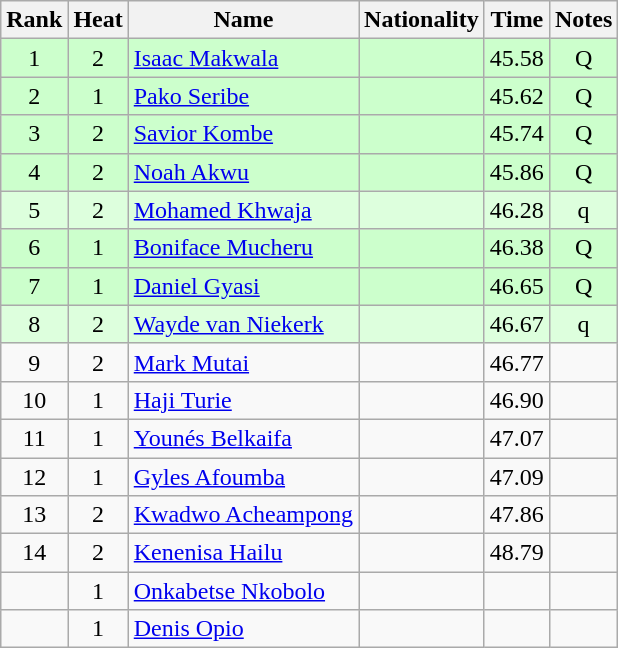<table class="wikitable sortable" style="text-align:center">
<tr>
<th>Rank</th>
<th>Heat</th>
<th>Name</th>
<th>Nationality</th>
<th>Time</th>
<th>Notes</th>
</tr>
<tr bgcolor=ccffcc>
<td>1</td>
<td>2</td>
<td align=left><a href='#'>Isaac Makwala</a></td>
<td align=left></td>
<td>45.58</td>
<td>Q</td>
</tr>
<tr bgcolor=ccffcc>
<td>2</td>
<td>1</td>
<td align=left><a href='#'>Pako Seribe</a></td>
<td align=left></td>
<td>45.62</td>
<td>Q</td>
</tr>
<tr bgcolor=ccffcc>
<td>3</td>
<td>2</td>
<td align=left><a href='#'>Savior Kombe</a></td>
<td align=left></td>
<td>45.74</td>
<td>Q</td>
</tr>
<tr bgcolor=ccffcc>
<td>4</td>
<td>2</td>
<td align=left><a href='#'>Noah Akwu</a></td>
<td align=left></td>
<td>45.86</td>
<td>Q</td>
</tr>
<tr bgcolor=ddffdd>
<td>5</td>
<td>2</td>
<td align=left><a href='#'>Mohamed Khwaja</a></td>
<td align=left></td>
<td>46.28</td>
<td>q</td>
</tr>
<tr bgcolor=ccffcc>
<td>6</td>
<td>1</td>
<td align=left><a href='#'>Boniface Mucheru</a></td>
<td align=left></td>
<td>46.38</td>
<td>Q</td>
</tr>
<tr bgcolor=ccffcc>
<td>7</td>
<td>1</td>
<td align=left><a href='#'>Daniel Gyasi</a></td>
<td align=left></td>
<td>46.65</td>
<td>Q</td>
</tr>
<tr bgcolor=ddffdd>
<td>8</td>
<td>2</td>
<td align=left><a href='#'>Wayde van Niekerk</a></td>
<td align=left></td>
<td>46.67</td>
<td>q</td>
</tr>
<tr>
<td>9</td>
<td>2</td>
<td align=left><a href='#'>Mark Mutai</a></td>
<td align=left></td>
<td>46.77</td>
<td></td>
</tr>
<tr>
<td>10</td>
<td>1</td>
<td align=left><a href='#'>Haji Turie</a></td>
<td align=left></td>
<td>46.90</td>
<td></td>
</tr>
<tr>
<td>11</td>
<td>1</td>
<td align=left><a href='#'>Younés Belkaifa</a></td>
<td align=left></td>
<td>47.07</td>
<td></td>
</tr>
<tr>
<td>12</td>
<td>1</td>
<td align=left><a href='#'>Gyles Afoumba</a></td>
<td align=left></td>
<td>47.09</td>
<td></td>
</tr>
<tr>
<td>13</td>
<td>2</td>
<td align=left><a href='#'>Kwadwo Acheampong</a></td>
<td align=left></td>
<td>47.86</td>
<td></td>
</tr>
<tr>
<td>14</td>
<td>2</td>
<td align=left><a href='#'>Kenenisa Hailu</a></td>
<td align=left></td>
<td>48.79</td>
<td></td>
</tr>
<tr>
<td></td>
<td>1</td>
<td align=left><a href='#'>Onkabetse Nkobolo</a></td>
<td align=left></td>
<td></td>
<td></td>
</tr>
<tr>
<td></td>
<td>1</td>
<td align=left><a href='#'>Denis Opio</a></td>
<td align=left></td>
<td></td>
<td></td>
</tr>
</table>
